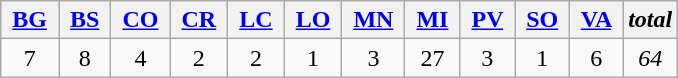<table class="wikitable" border="1">
<tr style="vertical-align:bottom;">
<th> <a href='#'>BG</a> </th>
<th> <a href='#'>BS</a> </th>
<th> <a href='#'>CO</a> </th>
<th> <a href='#'>CR</a> </th>
<th> <a href='#'>LC</a> </th>
<th> <a href='#'>LO</a> </th>
<th> <a href='#'>MN</a> </th>
<th> <a href='#'>MI</a> </th>
<th> <a href='#'>PV</a> </th>
<th> <a href='#'>SO</a> </th>
<th> <a href='#'>VA</a> </th>
<th><em>total</em></th>
</tr>
<tr style="text-align:center;">
<td>7</td>
<td>8</td>
<td>4</td>
<td>2</td>
<td>2</td>
<td>1</td>
<td>3</td>
<td>27</td>
<td>3</td>
<td>1</td>
<td>6</td>
<td><em>64</em></td>
</tr>
</table>
